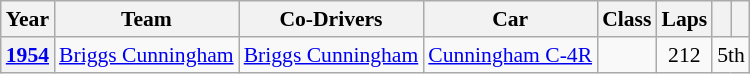<table class="wikitable" style="text-align:center; font-size:90%">
<tr>
<th>Year</th>
<th>Team</th>
<th>Co-Drivers</th>
<th>Car</th>
<th>Class</th>
<th>Laps</th>
<th></th>
<th></th>
</tr>
<tr>
<th><a href='#'>1954</a></th>
<td align="left"> <a href='#'>Briggs Cunningham</a></td>
<td align="left"> <a href='#'>Briggs Cunningham</a></td>
<td align="left"><a href='#'>Cunningham C-4R</a></td>
<td></td>
<td>212</td>
<td colspan=2>5th</td>
</tr>
</table>
